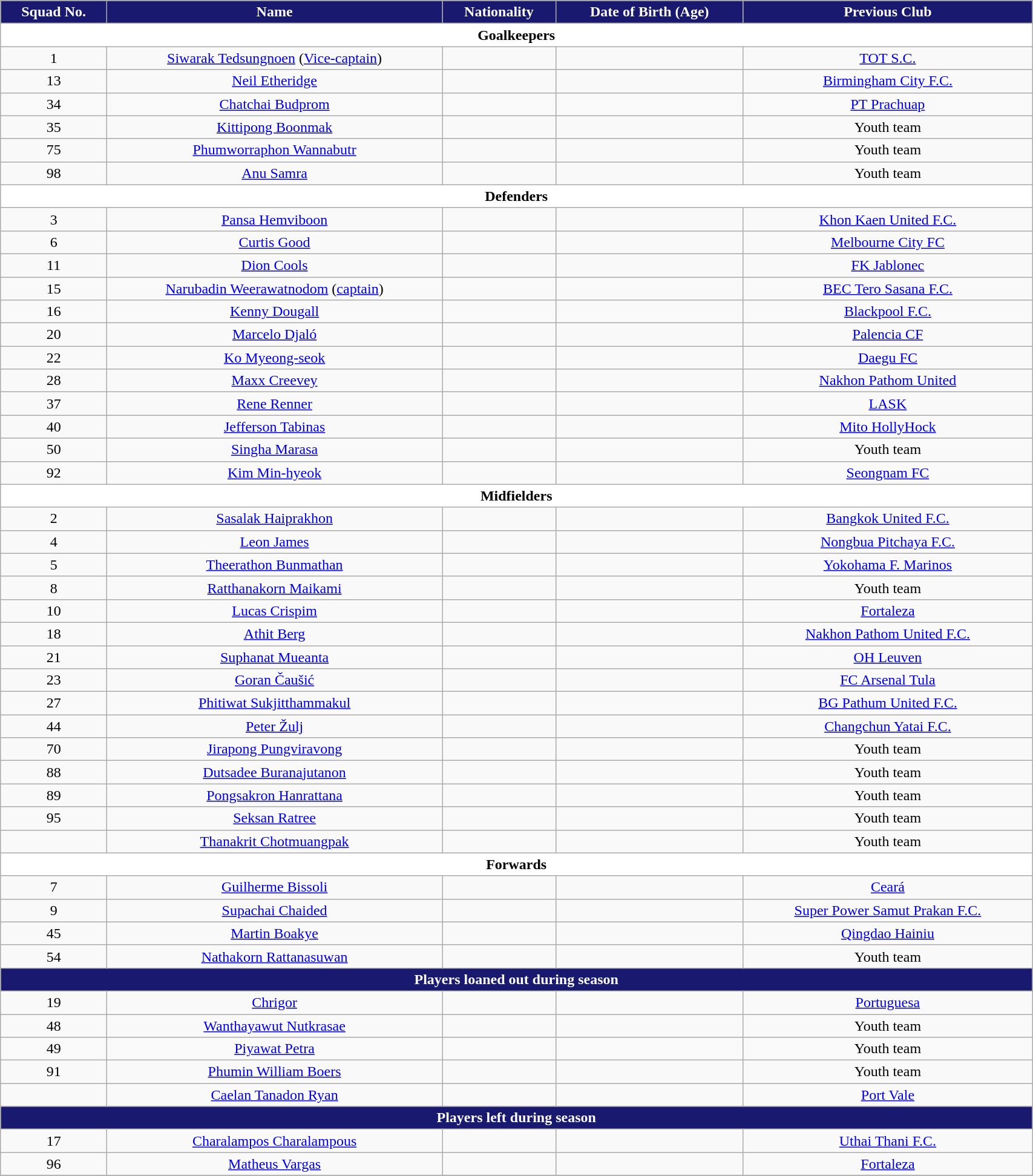<table class="wikitable" style="text-align:center; font-size:100%; width:90%;">
<tr>
<th style="background:midnightblue; color:white; text-align:center;">Squad No.</th>
<th style="background:midnightblue; color:white; text-align:center;">Name</th>
<th style="background:midnightblue; color:white; text-align:center;">Nationality</th>
<th style="background:midnightblue; color:white; text-align:center;">Date of Birth (Age)</th>
<th style="background:midnightblue; color:white; text-align:center;">Previous Club</th>
</tr>
<tr>
<th colspan="8" style="background:white; color:black; text-align:center">Goalkeepers</th>
</tr>
<tr>
<td>1</td>
<td><a href='#'>Siwarak Tedsungnoen</a> (<a href='#'>Vice-captain</a>)</td>
<td></td>
<td></td>
<td> <a href='#'>TOT S.C.</a></td>
</tr>
<tr>
<td>13</td>
<td><a href='#'>Neil Etheridge</a></td>
<td></td>
<td></td>
<td> <a href='#'>Birmingham City F.C.</a></td>
</tr>
<tr>
<td>34</td>
<td><a href='#'>Chatchai Budprom</a></td>
<td></td>
<td></td>
<td> <a href='#'>PT Prachuap</a></td>
</tr>
<tr>
<td>35</td>
<td><a href='#'>Kittipong Boonmak</a></td>
<td></td>
<td></td>
<td>Youth team</td>
</tr>
<tr>
<td>75</td>
<td><a href='#'>Phumworraphon Wannabutr</a></td>
<td></td>
<td></td>
<td>Youth team</td>
</tr>
<tr>
<td>98</td>
<td><a href='#'>Anu Samra</a></td>
<td></td>
<td></td>
<td>Youth team</td>
</tr>
<tr>
<th colspan="8" style="background:white; color:black; text-align:center">Defenders</th>
</tr>
<tr>
<td>3</td>
<td><a href='#'>Pansa Hemviboon</a></td>
<td></td>
<td></td>
<td> <a href='#'>Khon Kaen United F.C.</a></td>
</tr>
<tr>
<td>6</td>
<td><a href='#'>Curtis Good</a></td>
<td></td>
<td></td>
<td> <a href='#'>Melbourne City FC</a></td>
</tr>
<tr>
<td>11</td>
<td><a href='#'>Dion Cools</a></td>
<td></td>
<td></td>
<td> <a href='#'>FK Jablonec</a></td>
</tr>
<tr>
<td>15</td>
<td><a href='#'>Narubadin Weerawatnodom</a> (<a href='#'>captain</a>)</td>
<td></td>
<td></td>
<td> <a href='#'>BEC Tero Sasana F.C.</a></td>
</tr>
<tr>
<td>16</td>
<td><a href='#'>Kenny Dougall</a></td>
<td></td>
<td></td>
<td> <a href='#'>Blackpool F.C.</a></td>
</tr>
<tr>
<td>20</td>
<td><a href='#'>Marcelo Djaló</a></td>
<td></td>
<td></td>
<td> <a href='#'>Palencia CF</a></td>
</tr>
<tr>
<td>22</td>
<td><a href='#'>Ko Myeong-seok</a></td>
<td></td>
<td></td>
<td> <a href='#'>Daegu FC</a></td>
</tr>
<tr>
<td>28</td>
<td><a href='#'>Maxx Creevey</a></td>
<td></td>
<td></td>
<td> <a href='#'>Nakhon Pathom United</a></td>
</tr>
<tr>
<td>37</td>
<td><a href='#'>Rene Renner</a></td>
<td></td>
<td></td>
<td> <a href='#'>LASK</a></td>
</tr>
<tr>
<td>40</td>
<td><a href='#'>Jefferson Tabinas</a></td>
<td></td>
<td></td>
<td> <a href='#'>Mito HollyHock</a></td>
</tr>
<tr>
<td>50</td>
<td><a href='#'>Singha Marasa</a></td>
<td></td>
<td></td>
<td>Youth team</td>
</tr>
<tr>
<td>92</td>
<td><a href='#'>Kim Min-hyeok</a></td>
<td></td>
<td></td>
<td> <a href='#'>Seongnam FC</a></td>
</tr>
<tr>
<th colspan="8" style="background:white; color:black; text-align:center">Midfielders</th>
</tr>
<tr>
<td>2</td>
<td><a href='#'>Sasalak Haiprakhon</a></td>
<td></td>
<td></td>
<td> <a href='#'>Bangkok United F.C.</a></td>
</tr>
<tr>
<td>4</td>
<td><a href='#'>Leon James</a></td>
<td></td>
<td></td>
<td> <a href='#'>Nongbua Pitchaya F.C.</a></td>
</tr>
<tr>
<td>5</td>
<td><a href='#'>Theerathon Bunmathan</a></td>
<td></td>
<td></td>
<td> <a href='#'>Yokohama F. Marinos</a></td>
</tr>
<tr>
<td>8</td>
<td><a href='#'>Ratthanakorn Maikami</a></td>
<td></td>
<td></td>
<td>Youth team</td>
</tr>
<tr>
<td>10</td>
<td><a href='#'>Lucas Crispim</a></td>
<td></td>
<td></td>
<td> <a href='#'>Fortaleza</a></td>
</tr>
<tr>
<td>18</td>
<td><a href='#'>Athit Berg</a></td>
<td></td>
<td></td>
<td> <a href='#'>Nakhon Pathom United F.C.</a></td>
</tr>
<tr>
<td>21</td>
<td><a href='#'>Suphanat Mueanta</a></td>
<td></td>
<td></td>
<td> <a href='#'>OH Leuven</a></td>
</tr>
<tr>
<td>23</td>
<td><a href='#'>Goran Čaušić</a></td>
<td></td>
<td></td>
<td> <a href='#'>FC Arsenal Tula</a></td>
</tr>
<tr>
<td>27</td>
<td><a href='#'>Phitiwat Sukjitthammakul</a></td>
<td></td>
<td></td>
<td> <a href='#'>BG Pathum United F.C.</a></td>
</tr>
<tr>
<td>44</td>
<td><a href='#'>Peter Žulj</a></td>
<td></td>
<td></td>
<td> <a href='#'>Changchun Yatai F.C.</a></td>
</tr>
<tr>
<td>70</td>
<td><a href='#'>Jirapong Pungviravong</a></td>
<td></td>
<td></td>
<td>Youth team</td>
</tr>
<tr>
<td>88</td>
<td><a href='#'>Dutsadee Buranajutanon</a></td>
<td></td>
<td></td>
<td>Youth team</td>
</tr>
<tr>
<td>89</td>
<td><a href='#'>Pongsakron Hanrattana</a></td>
<td></td>
<td></td>
<td>Youth team</td>
</tr>
<tr>
<td>95</td>
<td><a href='#'>Seksan Ratree</a></td>
<td></td>
<td></td>
<td>Youth team</td>
</tr>
<tr>
<td></td>
<td><a href='#'>Thanakrit Chotmuangpak</a></td>
<td></td>
<td></td>
<td>Youth team</td>
</tr>
<tr>
<th colspan="8" style="background:white; color:black; text-align:center">Forwards</th>
</tr>
<tr>
<td>7</td>
<td><a href='#'>Guilherme Bissoli</a></td>
<td></td>
<td></td>
<td> <a href='#'>Ceará</a></td>
</tr>
<tr>
<td>9</td>
<td><a href='#'>Supachai Chaided</a></td>
<td></td>
<td></td>
<td> <a href='#'>Super Power Samut Prakan F.C.</a></td>
</tr>
<tr>
<td>45</td>
<td><a href='#'>Martin Boakye</a></td>
<td></td>
<td></td>
<td> <a href='#'>Qingdao Hainiu</a></td>
</tr>
<tr>
<td>54</td>
<td><a href='#'>Nathakorn Rattanasuwan</a></td>
<td></td>
<td></td>
<td>Youth team</td>
</tr>
<tr>
<th colspan="8" style="background:midnightblue; color:white; text-align:center">Players loaned out during season</th>
</tr>
<tr>
<td>19</td>
<td><a href='#'>Chrigor</a></td>
<td></td>
<td></td>
<td> <a href='#'>Portuguesa</a></td>
</tr>
<tr>
<td>48</td>
<td><a href='#'>Wanthayawut Nutkrasae</a></td>
<td></td>
<td></td>
<td>Youth team</td>
</tr>
<tr>
<td>49</td>
<td><a href='#'>Piyawat Petra</a></td>
<td></td>
<td></td>
<td>Youth team</td>
</tr>
<tr>
<td>91</td>
<td><a href='#'>Phumin William Boers</a></td>
<td></td>
<td></td>
<td>Youth team</td>
</tr>
<tr>
<td></td>
<td><a href='#'>Caelan Tanadon Ryan</a></td>
<td></td>
<td></td>
<td> <a href='#'>Port Vale</a></td>
</tr>
<tr>
<th colspan="8" style="background:midnightblue; color:white; text-align:center">Players left during season</th>
</tr>
<tr>
<td>17</td>
<td><a href='#'>Charalampos Charalampous</a></td>
<td></td>
<td></td>
<td> <a href='#'>Uthai Thani F.C.</a></td>
</tr>
<tr>
<td>96</td>
<td><a href='#'>Matheus Vargas</a></td>
<td></td>
<td></td>
<td> <a href='#'>Fortaleza</a></td>
</tr>
<tr>
</tr>
</table>
